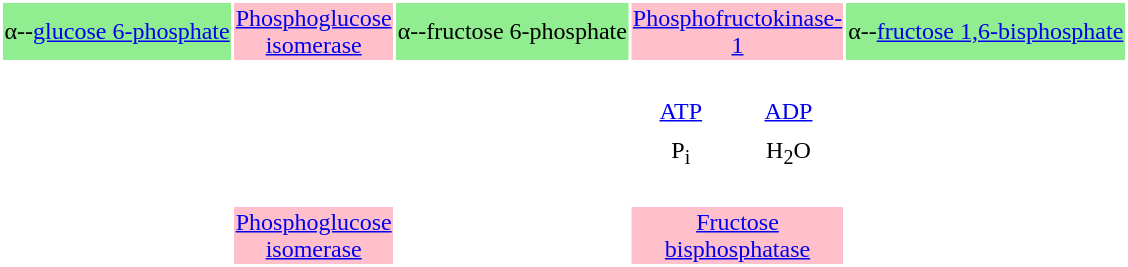<table style="background: white; text-align:center;">
<tr>
<td style="background:lightgreen">α--<a href='#'>glucose 6-phosphate</a></td>
<td colspan="2" style="background:pink; width:75px"><a href='#'>Phosphoglucose isomerase</a></td>
<td style="background:lightgreen">α--fructose 6-phosphate</td>
<td colspan="2" style="background:pink; width:75px"><a href='#'>Phosphofructokinase-1</a></td>
<td style="background:lightgreen">α--<a href='#'>fructose 1,6-bisphosphate</a></td>
</tr>
<tr>
<td rowspan="5"></td>
<td colspan="2" style="width:75px"> </td>
<td rowspan="5"></td>
<td colspan="2" style="width:75px"> </td>
<td rowspan="5"></td>
</tr>
<tr>
<td></td>
<td></td>
<td><a href='#'>ATP</a></td>
<td><a href='#'>ADP</a></td>
</tr>
<tr>
<td colspan="2" style="width:75px"></td>
<td colspan="2" style="width:75px"></td>
</tr>
<tr>
<td></td>
<td></td>
<td>P<sub>i</sub></td>
<td>H<sub>2</sub>O</td>
</tr>
<tr>
<td colspan="2" style="width:75px"> </td>
<td colspan="2" style="width:75px"> </td>
</tr>
<tr>
<td> </td>
<td colspan="2" style="background:pink; width:75px"><a href='#'>Phosphoglucose isomerase</a></td>
<td> </td>
<td colspan="2" style="background:pink; width:75px"><a href='#'>Fructose bisphosphatase</a></td>
<td align="right"></td>
</tr>
</table>
